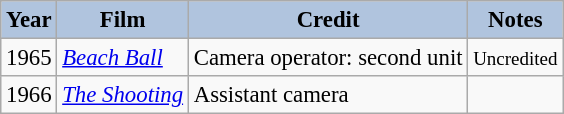<table class="wikitable" style="font-size:95%;">
<tr>
<th style="background:#B0C4DE;">Year</th>
<th style="background:#B0C4DE;">Film</th>
<th style="background:#B0C4DE;">Credit</th>
<th style="background:#B0C4DE;">Notes</th>
</tr>
<tr>
<td>1965</td>
<td><em><a href='#'>Beach Ball</a></em></td>
<td>Camera operator: second unit</td>
<td><small>Uncredited</small></td>
</tr>
<tr>
<td>1966</td>
<td><em><a href='#'>The Shooting</a></em></td>
<td>Assistant camera</td>
<td></td>
</tr>
</table>
